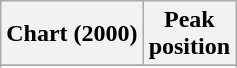<table class="wikitable sortable plainrowheaders" style="text-align:center">
<tr>
<th scope="col">Chart (2000)</th>
<th scope="col">Peak<br>position</th>
</tr>
<tr>
</tr>
<tr>
</tr>
<tr>
</tr>
<tr>
</tr>
<tr>
</tr>
</table>
